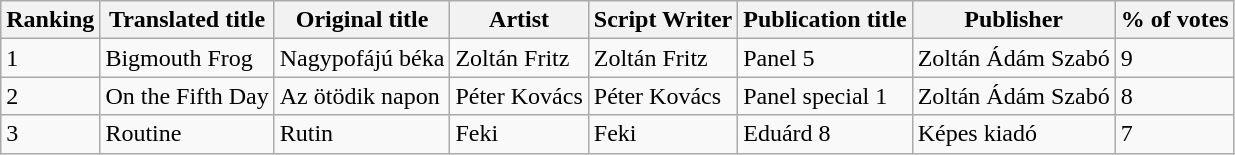<table | class="wikitable">
<tr valign="top">
<th><strong>Ranking</strong></th>
<th><strong>Translated title</strong></th>
<th><strong>Original title</strong></th>
<th><strong>Artist</strong></th>
<th><strong>Script Writer</strong></th>
<th><strong>Publication title<em></th>
<th></strong>Publisher<strong></th>
<th></strong>% of votes<strong></th>
</tr>
<tr>
<td>1</td>
<td>Bigmouth Frog</td>
<td>Nagypofájú béka</td>
<td>Zoltán Fritz</td>
<td>Zoltán Fritz</td>
<td>Panel 5</td>
<td>Zoltán Ádám Szabó</td>
<td>9</td>
</tr>
<tr>
<td>2</td>
<td>On the Fifth Day</td>
<td>Az ötödik napon</td>
<td>Péter Kovács</td>
<td>Péter Kovács</td>
<td>Panel special 1</td>
<td>Zoltán Ádám Szabó</td>
<td>8</td>
</tr>
<tr>
<td>3</td>
<td>Routine</td>
<td>Rutin</td>
<td>Feki</td>
<td>Feki</td>
<td>Eduárd 8</td>
<td>Képes kiadó</td>
<td>7</td>
</tr>
</table>
